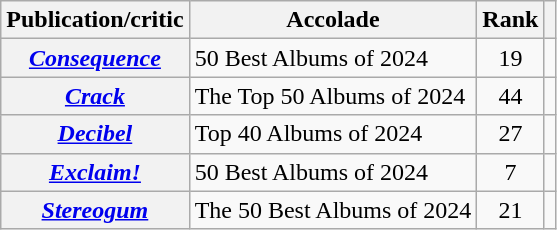<table class="wikitable sortable plainrowheaders">
<tr>
<th scope="col">Publication/critic</th>
<th scope="col">Accolade</th>
<th scope="col">Rank</th>
<th scope="col" class="unsortable"></th>
</tr>
<tr>
<th scope="row"><em><a href='#'>Consequence</a></em></th>
<td>50 Best Albums of 2024</td>
<td style="text-align: center;">19</td>
<td style="text-align: center;"></td>
</tr>
<tr>
<th scope="row"><em><a href='#'>Crack</a></em></th>
<td>The Top 50 Albums of 2024</td>
<td style="text-align: center;">44</td>
<td style="text-align: center;"></td>
</tr>
<tr>
<th scope="row"><em><a href='#'>Decibel</a></em></th>
<td>Top 40 Albums of 2024</td>
<td style="text-align: center;">27</td>
<td style="text-align: center;"></td>
</tr>
<tr>
<th scope="row"><em><a href='#'>Exclaim!</a></em></th>
<td>50 Best Albums of 2024</td>
<td style="text-align: center;">7</td>
<td style="text-align: center;"></td>
</tr>
<tr>
<th scope="row"><em><a href='#'>Stereogum</a></em></th>
<td>The 50 Best Albums of 2024</td>
<td style="text-align: center;">21</td>
<td style="text-align: center;"></td>
</tr>
</table>
